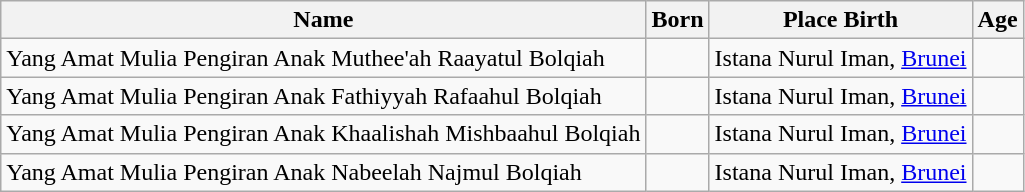<table Class="wikitable">
<tr>
<th>Name</th>
<th>Born</th>
<th>Place Birth</th>
<th>Age</th>
</tr>
<tr>
<td>Yang Amat Mulia Pengiran Anak Muthee'ah Raayatul Bolqiah</td>
<td></td>
<td>Istana Nurul Iman, <a href='#'>Brunei</a></td>
<td></td>
</tr>
<tr>
<td>Yang Amat Mulia Pengiran Anak Fathiyyah Rafaahul Bolqiah</td>
<td></td>
<td>Istana Nurul Iman, <a href='#'>Brunei</a></td>
<td></td>
</tr>
<tr>
<td>Yang Amat Mulia Pengiran Anak Khaalishah Mishbaahul Bolqiah</td>
<td></td>
<td>Istana Nurul Iman, <a href='#'>Brunei</a></td>
<td></td>
</tr>
<tr>
<td>Yang Amat Mulia Pengiran Anak Nabeelah Najmul Bolqiah</td>
<td></td>
<td>Istana Nurul Iman, <a href='#'>Brunei</a></td>
<td></td>
</tr>
</table>
